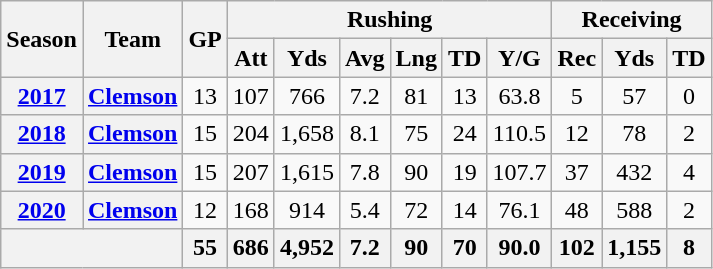<table class="wikitable" style="text-align:center;">
<tr>
<th rowspan="2">Season</th>
<th rowspan="2">Team</th>
<th rowspan="2">GP</th>
<th colspan="6">Rushing</th>
<th colspan="3">Receiving</th>
</tr>
<tr>
<th>Att</th>
<th>Yds</th>
<th>Avg</th>
<th>Lng</th>
<th>TD</th>
<th>Y/G</th>
<th>Rec</th>
<th>Yds</th>
<th>TD</th>
</tr>
<tr>
<th><a href='#'>2017</a></th>
<th><a href='#'>Clemson</a></th>
<td>13</td>
<td>107</td>
<td>766</td>
<td>7.2</td>
<td>81</td>
<td>13</td>
<td>63.8</td>
<td>5</td>
<td>57</td>
<td>0</td>
</tr>
<tr>
<th><a href='#'>2018</a></th>
<th><a href='#'>Clemson</a></th>
<td>15</td>
<td>204</td>
<td>1,658</td>
<td>8.1</td>
<td>75</td>
<td>24</td>
<td>110.5</td>
<td>12</td>
<td>78</td>
<td>2</td>
</tr>
<tr>
<th><a href='#'>2019</a></th>
<th><a href='#'>Clemson</a></th>
<td>15</td>
<td>207</td>
<td>1,615</td>
<td>7.8</td>
<td>90</td>
<td>19</td>
<td>107.7</td>
<td>37</td>
<td>432</td>
<td>4</td>
</tr>
<tr>
<th><a href='#'>2020</a></th>
<th><a href='#'>Clemson</a></th>
<td>12</td>
<td>168</td>
<td>914</td>
<td>5.4</td>
<td>72</td>
<td>14</td>
<td>76.1</td>
<td>48</td>
<td>588</td>
<td>2</td>
</tr>
<tr>
<th colspan="2"></th>
<th>55</th>
<th>686</th>
<th>4,952</th>
<th>7.2</th>
<th>90</th>
<th>70</th>
<th>90.0</th>
<th>102</th>
<th>1,155</th>
<th>8</th>
</tr>
</table>
